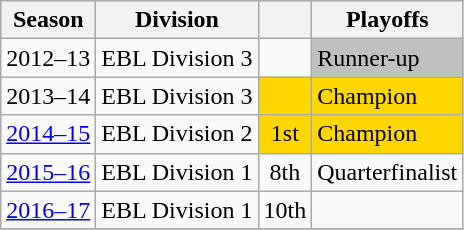<table class="wikitable" style="text-align: center;">
<tr>
<th>Season</th>
<th>Division</th>
<th></th>
<th>Playoffs</th>
</tr>
<tr>
<td>2012–13</td>
<td align=left>EBL Division 3</td>
<td></td>
<td align=left bgcolor=silver>Runner-up</td>
</tr>
<tr>
<td>2013–14</td>
<td align=left>EBL Division 3</td>
<td bgcolor=gold></td>
<td align=left bgcolor=gold>Champion</td>
</tr>
<tr>
<td><a href='#'>2014–15</a></td>
<td align=left>EBL Division 2</td>
<td bgcolor=gold>1st</td>
<td align=left bgcolor=gold>Champion</td>
</tr>
<tr>
<td><a href='#'>2015–16</a></td>
<td align=left>EBL Division 1</td>
<td>8th</td>
<td align=left>Quarterfinalist</td>
</tr>
<tr>
<td><a href='#'>2016–17</a></td>
<td align=left>EBL Division 1</td>
<td>10th</td>
<td></td>
</tr>
<tr>
</tr>
</table>
